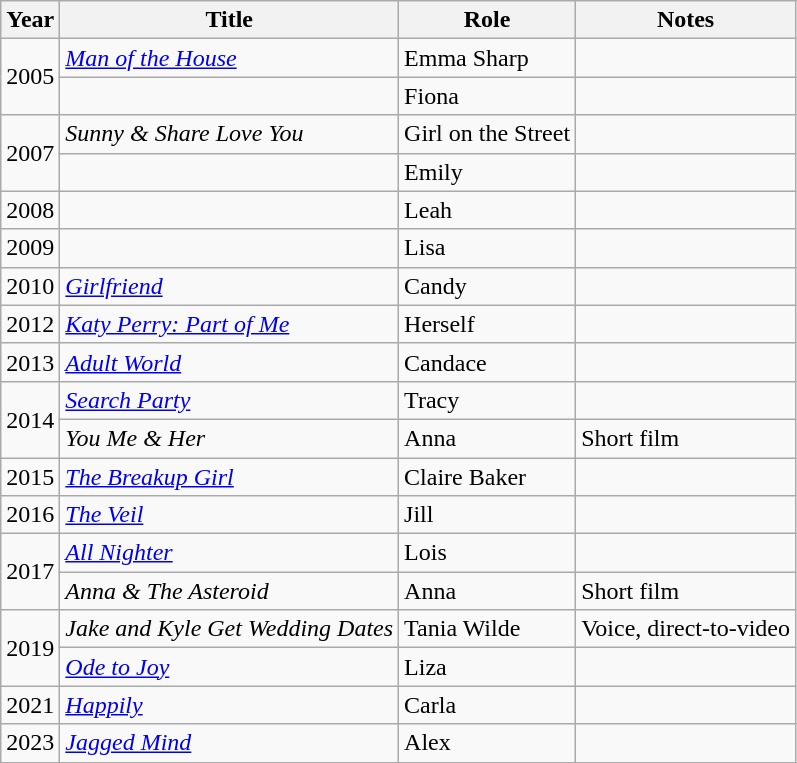<table class="wikitable sortable">
<tr>
<th>Year</th>
<th>Title</th>
<th>Role</th>
<th class="unsortable">Notes</th>
</tr>
<tr>
<td rowspan="2">2005</td>
<td><em><a href='#'>Man of the House</a></em></td>
<td>Emma Sharp</td>
<td></td>
</tr>
<tr>
<td><em></em></td>
<td>Fiona</td>
<td></td>
</tr>
<tr>
<td rowspan="2">2007</td>
<td><em>Sunny & Share Love You</em></td>
<td>Girl on the Street</td>
<td></td>
</tr>
<tr>
<td><em></em></td>
<td>Emily</td>
<td></td>
</tr>
<tr>
<td>2008</td>
<td><em></em></td>
<td>Leah</td>
<td></td>
</tr>
<tr>
<td>2009</td>
<td><em></em></td>
<td>Lisa</td>
<td></td>
</tr>
<tr>
<td>2010</td>
<td><em><a href='#'>Girlfriend</a></em></td>
<td>Candy</td>
<td></td>
</tr>
<tr>
<td>2012</td>
<td><em><a href='#'>Katy Perry: Part of Me</a></em></td>
<td>Herself</td>
<td></td>
</tr>
<tr>
<td>2013</td>
<td><em><a href='#'>Adult World</a></em></td>
<td>Candace</td>
<td></td>
</tr>
<tr>
<td rowspan="2">2014</td>
<td><em><a href='#'>Search Party</a></em></td>
<td>Tracy</td>
<td></td>
</tr>
<tr>
<td><em>You Me & Her</em></td>
<td>Anna</td>
<td>Short film</td>
</tr>
<tr>
<td>2015</td>
<td><em><a href='#'>The Breakup Girl</a></em></td>
<td>Claire Baker</td>
<td></td>
</tr>
<tr>
<td>2016</td>
<td><em><a href='#'>The Veil</a></em></td>
<td>Jill</td>
<td></td>
</tr>
<tr>
<td rowspan="2">2017</td>
<td><em><a href='#'>All Nighter</a></em></td>
<td>Lois</td>
<td></td>
</tr>
<tr>
<td><em>Anna & The Asteroid</em></td>
<td>Anna</td>
<td>Short film</td>
</tr>
<tr>
<td rowspan="2">2019</td>
<td><em>Jake and Kyle Get Wedding Dates</em></td>
<td>Tania Wilde</td>
<td>Voice, direct-to-video</td>
</tr>
<tr>
<td><em><a href='#'>Ode to Joy</a></em></td>
<td>Liza</td>
<td></td>
</tr>
<tr>
<td>2021</td>
<td><em><a href='#'>Happily</a></em></td>
<td>Carla</td>
<td></td>
</tr>
<tr>
<td>2023</td>
<td><em><a href='#'>Jagged Mind</a></em></td>
<td>Alex </td>
<td></td>
</tr>
</table>
